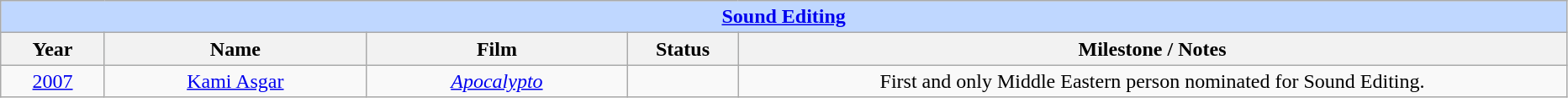<table class="wikitable" style="text-align: center">
<tr style="background:#bfd7ff;">
<td colspan="5" style="text-align:center;"><strong><a href='#'>Sound Editing</a></strong></td>
</tr>
<tr style="background:#ebf5ff;">
<th style="width:075px;">Year</th>
<th style="width:200px;">Name</th>
<th style="width:200px;">Film</th>
<th style="width:080px;">Status</th>
<th style="width:650px;">Milestone / Notes</th>
</tr>
<tr>
<td><a href='#'>2007</a></td>
<td><a href='#'>Kami Asgar</a></td>
<td><em><a href='#'>Apocalypto</a></em></td>
<td></td>
<td>First and only Middle Eastern person nominated for Sound Editing.</td>
</tr>
</table>
